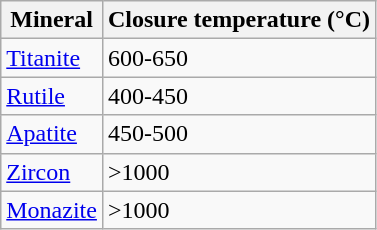<table class="wikitable" border="1">
<tr>
<th>Mineral</th>
<th>Closure temperature (°C)</th>
</tr>
<tr>
<td><a href='#'>Titanite</a></td>
<td>600-650</td>
</tr>
<tr>
<td><a href='#'>Rutile</a></td>
<td>400-450</td>
</tr>
<tr>
<td><a href='#'>Apatite</a></td>
<td>450-500</td>
</tr>
<tr>
<td><a href='#'>Zircon</a></td>
<td>>1000</td>
</tr>
<tr>
<td><a href='#'>Monazite</a></td>
<td>>1000</td>
</tr>
</table>
